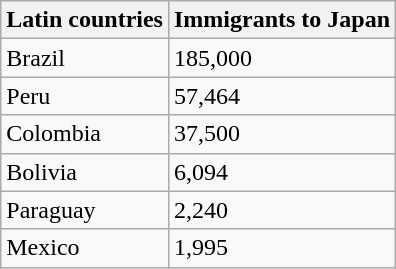<table class="wikitable">
<tr>
<th>Latin countries</th>
<th>Immigrants to Japan</th>
</tr>
<tr>
<td>Brazil</td>
<td>185,000</td>
</tr>
<tr>
<td>Peru</td>
<td>57,464</td>
</tr>
<tr>
<td>Colombia</td>
<td>37,500</td>
</tr>
<tr>
<td>Bolivia</td>
<td>6,094</td>
</tr>
<tr>
<td>Paraguay</td>
<td>2,240</td>
</tr>
<tr>
<td>Mexico</td>
<td>1,995</td>
</tr>
</table>
